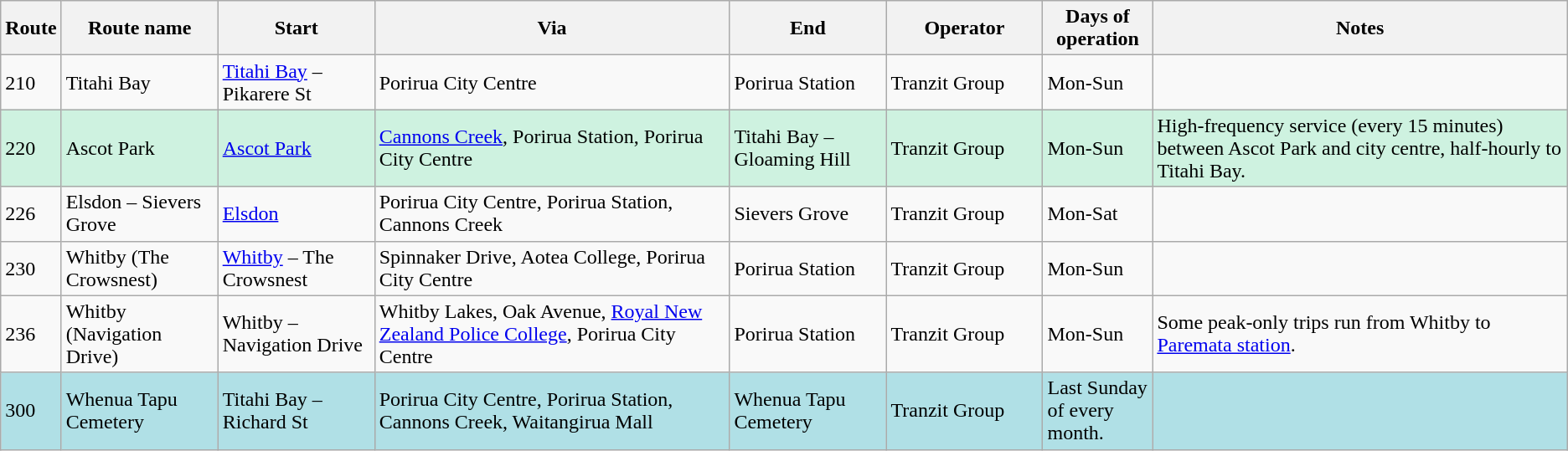<table class="wikitable" border="1">
<tr>
<th>Route</th>
<th width="10%">Route name</th>
<th width="10%">Start</th>
<th>Via</th>
<th width="10%">End</th>
<th width="10%">Operator</th>
<th width="7%">Days of operation</th>
<th>Notes</th>
</tr>
<tr>
<td>210</td>
<td>Titahi Bay</td>
<td><a href='#'>Titahi Bay</a> – Pikarere St</td>
<td>Porirua City Centre</td>
<td>Porirua Station</td>
<td>Tranzit Group</td>
<td>Mon-Sun</td>
<td></td>
</tr>
<tr bgcolor="CEF2E0">
<td>220</td>
<td>Ascot Park</td>
<td><a href='#'>Ascot Park</a></td>
<td><a href='#'>Cannons Creek</a>, Porirua Station, Porirua City Centre</td>
<td>Titahi Bay – Gloaming Hill</td>
<td>Tranzit Group</td>
<td>Mon-Sun</td>
<td>High-frequency service (every 15 minutes) between Ascot Park and city centre, half-hourly to Titahi Bay.</td>
</tr>
<tr>
<td>226</td>
<td>Elsdon – Sievers Grove</td>
<td><a href='#'>Elsdon</a></td>
<td>Porirua City Centre, Porirua Station, Cannons Creek</td>
<td>Sievers Grove</td>
<td>Tranzit Group</td>
<td>Mon-Sat</td>
<td></td>
</tr>
<tr>
<td>230</td>
<td>Whitby (The Crowsnest)</td>
<td><a href='#'>Whitby</a> – The Crowsnest</td>
<td>Spinnaker Drive, Aotea College, Porirua City Centre</td>
<td>Porirua Station</td>
<td>Tranzit Group</td>
<td>Mon-Sun</td>
<td></td>
</tr>
<tr>
<td>236</td>
<td>Whitby (Navigation Drive)</td>
<td>Whitby – Navigation Drive</td>
<td>Whitby Lakes, Oak Avenue, <a href='#'>Royal New Zealand Police College</a>, Porirua City Centre</td>
<td>Porirua Station</td>
<td>Tranzit Group</td>
<td>Mon-Sun</td>
<td>Some peak-only trips run from Whitby to <a href='#'>Paremata station</a>.</td>
</tr>
<tr bgcolor="B0E0E6">
<td>300</td>
<td>Whenua Tapu Cemetery</td>
<td>Titahi Bay – Richard St</td>
<td>Porirua City Centre, Porirua Station, Cannons Creek, Waitangirua Mall</td>
<td>Whenua Tapu Cemetery</td>
<td>Tranzit Group</td>
<td>Last Sunday of every month.</td>
<td></td>
</tr>
</table>
